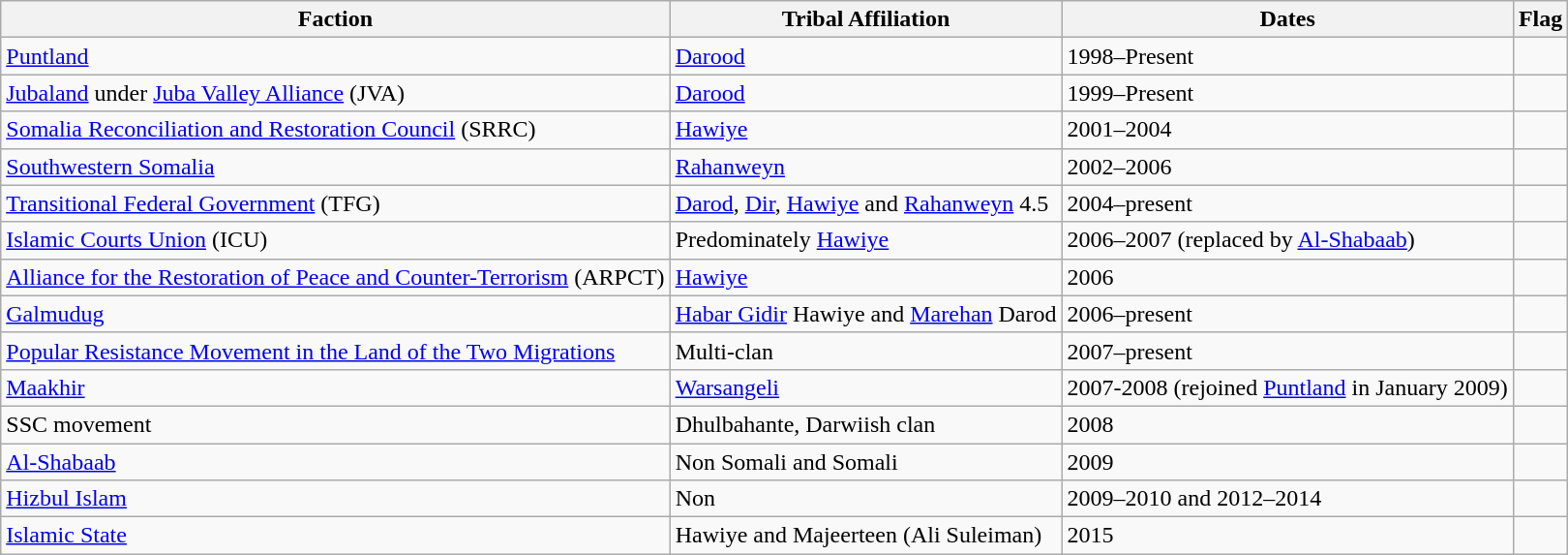<table class="wikitable">
<tr>
<th>Faction</th>
<th>Tribal Affiliation</th>
<th>Dates</th>
<th>Flag</th>
</tr>
<tr>
<td><a href='#'>Puntland</a></td>
<td><a href='#'>Darood</a></td>
<td>1998–Present</td>
<td></td>
</tr>
<tr>
<td><a href='#'>Jubaland</a> under <a href='#'>Juba Valley Alliance</a> (JVA)</td>
<td><a href='#'>Darood</a></td>
<td>1999–Present</td>
<td></td>
</tr>
<tr>
<td><a href='#'>Somalia Reconciliation and Restoration Council</a> (SRRC)</td>
<td><a href='#'>Hawiye</a></td>
<td>2001–2004</td>
<td></td>
</tr>
<tr>
<td><a href='#'>Southwestern Somalia</a></td>
<td><a href='#'>Rahanweyn</a></td>
<td>2002–2006</td>
<td></td>
</tr>
<tr>
<td><a href='#'>Transitional Federal Government</a> (TFG)</td>
<td><a href='#'>Darod</a>, <a href='#'>Dir</a>, <a href='#'>Hawiye</a> and <a href='#'>Rahanweyn</a> 4.5</td>
<td>2004–present</td>
<td></td>
</tr>
<tr>
<td><a href='#'>Islamic Courts Union</a> (ICU)</td>
<td>Predominately <a href='#'>Hawiye</a></td>
<td>2006–2007 (replaced by <a href='#'>Al-Shabaab</a>)</td>
<td></td>
</tr>
<tr>
<td><a href='#'>Alliance for the Restoration of Peace and Counter-Terrorism</a> (ARPCT)</td>
<td><a href='#'>Hawiye</a></td>
<td>2006</td>
<td></td>
</tr>
<tr>
<td><a href='#'>Galmudug</a></td>
<td><a href='#'>Habar Gidir</a> Hawiye and <a href='#'>Marehan</a> Darod</td>
<td>2006–present</td>
<td></td>
</tr>
<tr>
<td><a href='#'>Popular Resistance Movement in the Land of the Two Migrations</a></td>
<td>Multi-clan</td>
<td>2007–present</td>
<td></td>
</tr>
<tr>
<td><a href='#'>Maakhir</a></td>
<td><a href='#'>Warsangeli</a></td>
<td>2007-2008 (rejoined <a href='#'>Puntland</a> in January 2009)</td>
<td></td>
</tr>
<tr>
<td>SSC movement</td>
<td>Dhulbahante, Darwiish clan</td>
<td>2008</td>
<td></td>
</tr>
<tr>
<td><a href='#'>Al-Shabaab</a></td>
<td>Non Somali and Somali</td>
<td>2009</td>
<td></td>
</tr>
<tr>
<td><a href='#'>Hizbul Islam</a></td>
<td>Non</td>
<td>2009–2010 and 2012–2014</td>
<td></td>
</tr>
<tr>
<td><a href='#'>Islamic State</a></td>
<td>Hawiye and Majeerteen (Ali Suleiman)</td>
<td>2015</td>
<td></td>
</tr>
</table>
